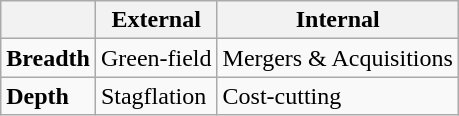<table class="wikitable" border="1">
<tr>
<th></th>
<th>External</th>
<th>Internal</th>
</tr>
<tr>
<td><strong>Breadth</strong></td>
<td>Green-field</td>
<td>Mergers & Acquisitions</td>
</tr>
<tr>
<td><strong>Depth</strong></td>
<td>Stagflation</td>
<td>Cost-cutting</td>
</tr>
</table>
